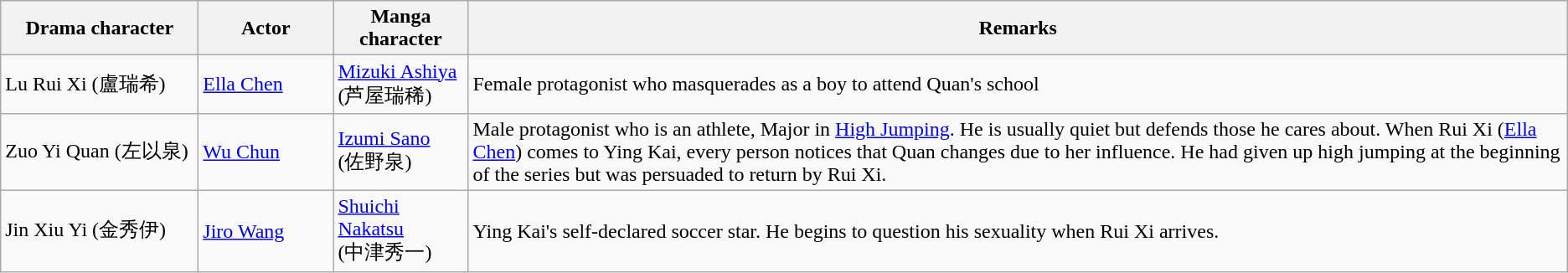<table class="wikitable">
<tr>
<th width="150px">Drama character</th>
<th width="100px">Actor</th>
<th width="100px">Manga character</th>
<th>Remarks</th>
</tr>
<tr>
<td>Lu Rui Xi (盧瑞希)</td>
<td><a href='#'>Ella Chen</a></td>
<td><a href='#'>Mizuki Ashiya</a><br>(芦屋瑞稀)</td>
<td>Female protagonist who masquerades as a boy to attend Quan's school</td>
</tr>
<tr>
<td>Zuo Yi Quan (左以泉)</td>
<td><a href='#'>Wu Chun</a></td>
<td><a href='#'>Izumi Sano</a><br>(佐野泉)</td>
<td>Male protagonist who is an athlete, Major in <a href='#'>High Jumping</a>. He is usually quiet but defends those he cares about. When Rui Xi (<a href='#'>Ella Chen</a>) comes to Ying Kai, every person notices that Quan changes due to her influence. He had given up high jumping at the beginning of the series but was persuaded to return by Rui Xi.</td>
</tr>
<tr>
<td>Jin Xiu Yi (金秀伊)</td>
<td><a href='#'>Jiro Wang</a></td>
<td><a href='#'>Shuichi Nakatsu</a><br>(中津秀一)</td>
<td>Ying Kai's self-declared soccer star. He begins to question his sexuality when Rui Xi arrives.</td>
</tr>
</table>
